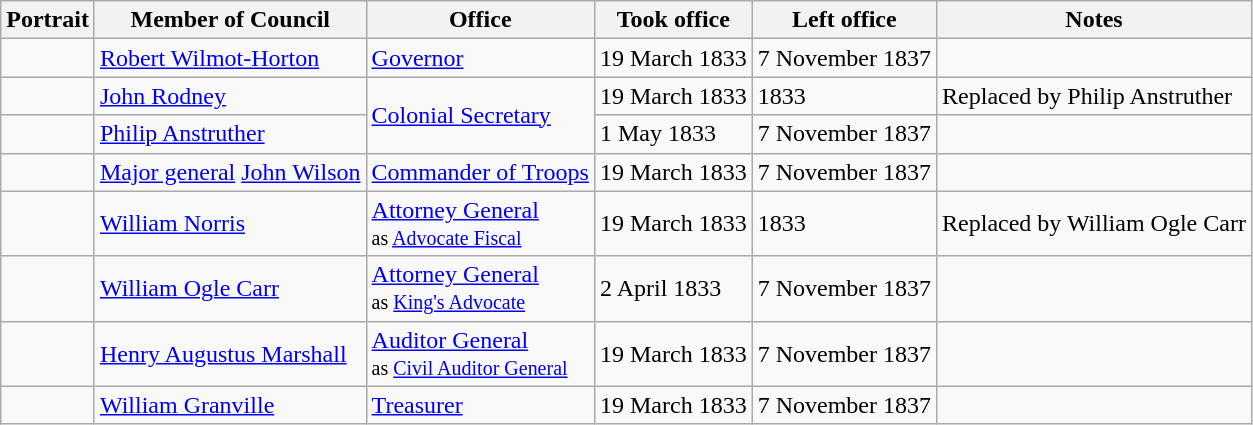<table class="wikitable sortable" text-align:center">
<tr>
<th>Portrait</th>
<th>Member of Council</th>
<th>Office</th>
<th>Took office</th>
<th>Left office</th>
<th>Notes</th>
</tr>
<tr>
<td></td>
<td><a href='#'>Robert Wilmot-Horton</a></td>
<td><a href='#'>Governor</a></td>
<td>19 March 1833</td>
<td>7 November 1837</td>
<td></td>
</tr>
<tr>
<td></td>
<td><a href='#'>John Rodney</a></td>
<td rowspan=2><a href='#'>Colonial Secretary</a></td>
<td>19 March 1833</td>
<td>1833</td>
<td>Replaced by Philip Anstruther</td>
</tr>
<tr>
<td></td>
<td><a href='#'>Philip Anstruther</a></td>
<td>1 May 1833</td>
<td>7 November 1837</td>
<td></td>
</tr>
<tr>
<td></td>
<td><a href='#'>Major general</a> <a href='#'>John Wilson</a></td>
<td><a href='#'>Commander of Troops</a></td>
<td>19 March 1833</td>
<td>7 November 1837</td>
<td></td>
</tr>
<tr>
<td></td>
<td><a href='#'>William Norris</a></td>
<td><a href='#'>Attorney General</a><br><small>as <a href='#'>Advocate Fiscal</a></small></td>
<td>19 March 1833</td>
<td>1833</td>
<td>Replaced by William Ogle Carr</td>
</tr>
<tr>
<td></td>
<td><a href='#'>William Ogle Carr</a></td>
<td><a href='#'>Attorney General</a><br><small>as <a href='#'>King's Advocate</a></small></td>
<td>2 April 1833</td>
<td>7 November 1837</td>
<td></td>
</tr>
<tr>
<td></td>
<td><a href='#'>Henry Augustus Marshall</a></td>
<td><a href='#'>Auditor General</a><br><small>as <a href='#'>Civil Auditor General</a></small></td>
<td>19 March 1833</td>
<td>7 November 1837</td>
<td></td>
</tr>
<tr>
<td></td>
<td><a href='#'>William Granville</a></td>
<td><a href='#'>Treasurer</a></td>
<td>19 March 1833</td>
<td>7 November 1837</td>
<td></td>
</tr>
</table>
